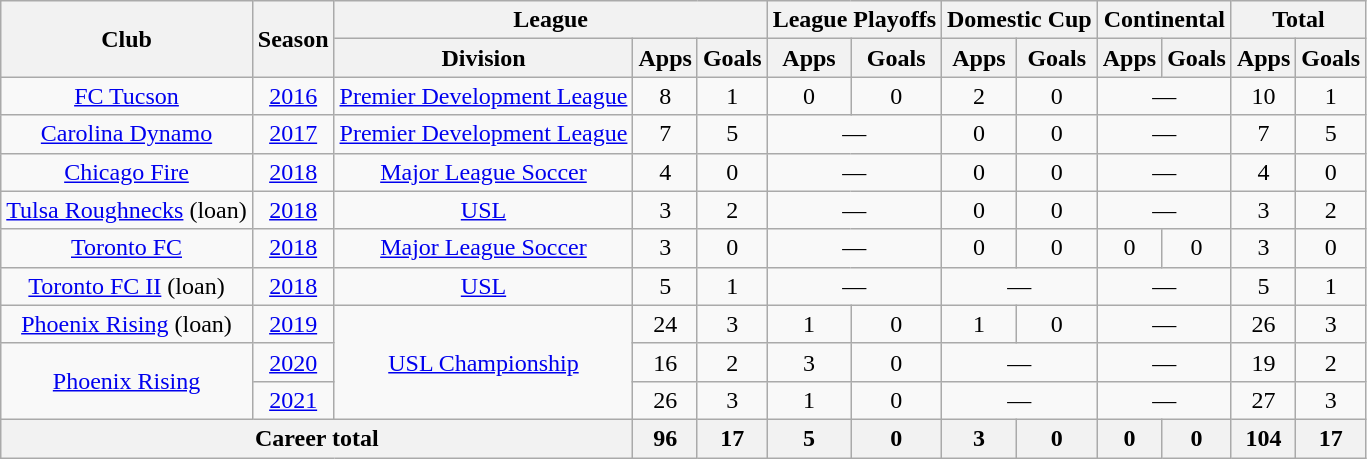<table class="wikitable" style="text-align:center">
<tr>
<th rowspan="2">Club</th>
<th rowspan="2">Season</th>
<th colspan="3">League</th>
<th colspan="2">League Playoffs</th>
<th colspan="2">Domestic Cup</th>
<th colspan="2">Continental</th>
<th colspan="2">Total</th>
</tr>
<tr>
<th>Division</th>
<th>Apps</th>
<th>Goals</th>
<th>Apps</th>
<th>Goals</th>
<th>Apps</th>
<th>Goals</th>
<th>Apps</th>
<th>Goals</th>
<th>Apps</th>
<th>Goals</th>
</tr>
<tr>
<td><a href='#'>FC Tucson</a></td>
<td><a href='#'>2016</a></td>
<td><a href='#'>Premier Development League</a></td>
<td>8</td>
<td>1</td>
<td>0</td>
<td>0</td>
<td>2</td>
<td>0</td>
<td colspan="2">—</td>
<td>10</td>
<td>1</td>
</tr>
<tr>
<td><a href='#'>Carolina Dynamo</a></td>
<td><a href='#'>2017</a></td>
<td><a href='#'>Premier Development League</a></td>
<td>7</td>
<td>5</td>
<td colspan="2">—</td>
<td>0</td>
<td>0</td>
<td colspan="2">—</td>
<td>7</td>
<td>5</td>
</tr>
<tr>
<td><a href='#'>Chicago Fire</a></td>
<td><a href='#'>2018</a></td>
<td><a href='#'>Major League Soccer</a></td>
<td>4</td>
<td>0</td>
<td colspan="2">—</td>
<td>0</td>
<td>0</td>
<td colspan="2">—</td>
<td>4</td>
<td>0</td>
</tr>
<tr>
<td><a href='#'>Tulsa Roughnecks</a> (loan)</td>
<td><a href='#'>2018</a></td>
<td><a href='#'>USL</a></td>
<td>3</td>
<td>2</td>
<td colspan="2">—</td>
<td>0</td>
<td>0</td>
<td colspan="2">—</td>
<td>3</td>
<td>2</td>
</tr>
<tr>
<td><a href='#'>Toronto FC</a></td>
<td><a href='#'>2018</a></td>
<td><a href='#'>Major League Soccer</a></td>
<td>3</td>
<td>0</td>
<td colspan="2">—</td>
<td>0</td>
<td>0</td>
<td>0</td>
<td>0</td>
<td>3</td>
<td>0</td>
</tr>
<tr>
<td><a href='#'>Toronto FC II</a> (loan)</td>
<td><a href='#'>2018</a></td>
<td><a href='#'>USL</a></td>
<td>5</td>
<td>1</td>
<td colspan="2">—</td>
<td colspan="2">—</td>
<td colspan="2">—</td>
<td>5</td>
<td>1</td>
</tr>
<tr>
<td><a href='#'>Phoenix Rising</a> (loan)</td>
<td><a href='#'>2019</a></td>
<td rowspan="3"><a href='#'>USL Championship</a></td>
<td>24</td>
<td>3</td>
<td>1</td>
<td>0</td>
<td>1</td>
<td>0</td>
<td colspan="2">—</td>
<td>26</td>
<td>3</td>
</tr>
<tr>
<td rowspan=2><a href='#'>Phoenix Rising</a></td>
<td><a href='#'>2020</a></td>
<td>16</td>
<td>2</td>
<td>3</td>
<td>0</td>
<td colspan="2">—</td>
<td colspan="2">—</td>
<td>19</td>
<td>2</td>
</tr>
<tr>
<td><a href='#'>2021</a></td>
<td>26</td>
<td>3</td>
<td>1</td>
<td>0</td>
<td colspan="2">—</td>
<td colspan="2">—</td>
<td>27</td>
<td>3</td>
</tr>
<tr>
<th colspan="3">Career total</th>
<th>96</th>
<th>17</th>
<th>5</th>
<th>0</th>
<th>3</th>
<th>0</th>
<th>0</th>
<th>0</th>
<th>104</th>
<th>17</th>
</tr>
</table>
